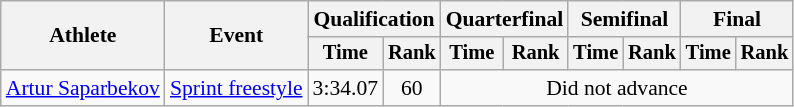<table class="wikitable" style="font-size:90%">
<tr>
<th rowspan="2">Athlete</th>
<th rowspan="2">Event</th>
<th colspan="2">Qualification</th>
<th colspan="2">Quarterfinal</th>
<th colspan="2">Semifinal</th>
<th colspan="2">Final</th>
</tr>
<tr style="font-size:95%">
<th>Time</th>
<th>Rank</th>
<th>Time</th>
<th>Rank</th>
<th>Time</th>
<th>Rank</th>
<th>Time</th>
<th>Rank</th>
</tr>
<tr align=center>
<td align=left><a href='#'>Artur Saparbekov</a></td>
<td align=left><a href='#'>Sprint freestyle</a></td>
<td>3:34.07</td>
<td>60</td>
<td colspan=6>Did not advance</td>
</tr>
</table>
